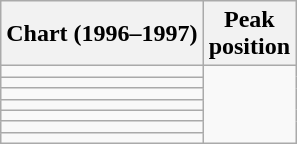<table class="wikitable sortable">
<tr>
<th>Chart (1996–1997)</th>
<th>Peak<br>position</th>
</tr>
<tr>
<td></td>
</tr>
<tr>
<td></td>
</tr>
<tr>
<td></td>
</tr>
<tr>
<td></td>
</tr>
<tr>
<td></td>
</tr>
<tr>
<td></td>
</tr>
<tr>
<td></td>
</tr>
</table>
